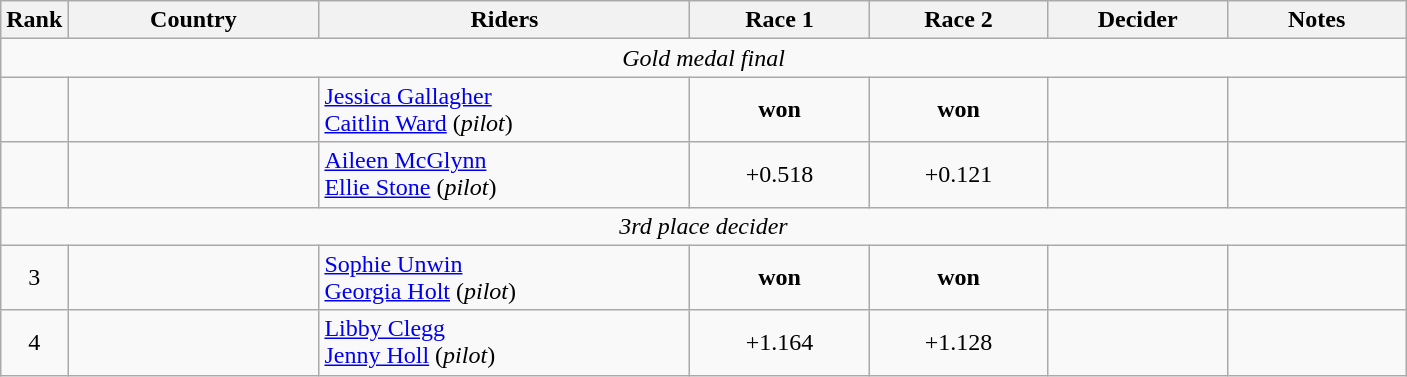<table class="wikitable sortable" style="text-align:center;">
<tr>
<th>Rank</th>
<th style="width:10em;">Country</th>
<th style="width:15em;">Riders</th>
<th style="width:7em;">Race 1</th>
<th style="width:7em;">Race 2</th>
<th style="width:7em;">Decider</th>
<th style="width:7em;">Notes</th>
</tr>
<tr>
<td colspan=7><em>Gold medal final</em></td>
</tr>
<tr>
<td></td>
<td align=left></td>
<td align="left"><a href='#'>Jessica Gallagher</a><br><a href='#'>Caitlin Ward</a> (<em>pilot</em>)</td>
<td><strong>won	</strong></td>
<td><strong>won</strong></td>
<td></td>
<td></td>
</tr>
<tr>
<td></td>
<td align="left"></td>
<td align="left"><a href='#'>Aileen McGlynn</a><br><a href='#'>Ellie Stone</a> (<em>pilot</em>)</td>
<td>+0.518</td>
<td>+0.121</td>
<td></td>
<td></td>
</tr>
<tr>
<td colspan=7><em>3rd place decider</em></td>
</tr>
<tr>
<td>3</td>
<td align="left"></td>
<td align="left"><a href='#'>Sophie Unwin</a><br><a href='#'>Georgia Holt</a> (<em>pilot</em>)</td>
<td><strong>won</strong></td>
<td><strong>won</strong></td>
<td></td>
<td></td>
</tr>
<tr>
<td>4</td>
<td align="left"></td>
<td align="left"><a href='#'>Libby Clegg</a><br><a href='#'>Jenny Holl</a> (<em>pilot</em>)</td>
<td>+1.164</td>
<td>+1.128</td>
<td></td>
<td></td>
</tr>
</table>
